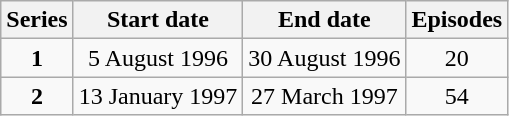<table class="wikitable" style="text-align:center;">
<tr>
<th>Series</th>
<th>Start date</th>
<th>End date</th>
<th>Episodes</th>
</tr>
<tr>
<td><strong>1</strong></td>
<td>5 August 1996</td>
<td>30 August 1996</td>
<td>20</td>
</tr>
<tr>
<td><strong>2</strong></td>
<td>13 January 1997</td>
<td>27 March 1997</td>
<td>54</td>
</tr>
</table>
